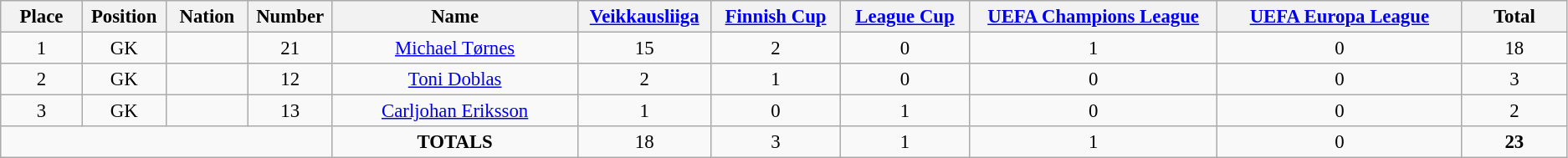<table class="wikitable" style="font-size: 95%; text-align: center;">
<tr>
<th width=60>Place</th>
<th width=60>Position</th>
<th width=60>Nation</th>
<th width=60>Number</th>
<th width=200>Name</th>
<th width=100><a href='#'>Veikkausliiga</a></th>
<th width=100><a href='#'>Finnish Cup</a></th>
<th width=100><a href='#'>League Cup</a></th>
<th width=200><a href='#'>UEFA Champions League</a></th>
<th width=200><a href='#'>UEFA Europa League</a></th>
<th width=80>Total</th>
</tr>
<tr>
<td>1</td>
<td>GK</td>
<td></td>
<td>21</td>
<td><a href='#'>Michael Tørnes</a></td>
<td>15</td>
<td>2</td>
<td>0</td>
<td>1</td>
<td>0</td>
<td>18</td>
</tr>
<tr>
<td>2</td>
<td>GK</td>
<td></td>
<td>12</td>
<td><a href='#'>Toni Doblas</a></td>
<td>2</td>
<td>1</td>
<td>0</td>
<td>0</td>
<td>0</td>
<td>3</td>
</tr>
<tr>
<td>3</td>
<td>GK</td>
<td></td>
<td>13</td>
<td><a href='#'>Carljohan Eriksson</a></td>
<td>1</td>
<td>0</td>
<td>1</td>
<td>0</td>
<td>0</td>
<td>2</td>
</tr>
<tr>
<td colspan="4"></td>
<td><strong>TOTALS</strong></td>
<td>18</td>
<td>3</td>
<td>1</td>
<td>1</td>
<td>0</td>
<td><strong>23</strong></td>
</tr>
</table>
